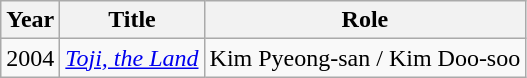<table class="wikitable">
<tr>
<th>Year</th>
<th>Title</th>
<th>Role</th>
</tr>
<tr>
<td>2004</td>
<td><em><a href='#'>Toji, the Land</a></em></td>
<td>Kim Pyeong-san / Kim Doo-soo</td>
</tr>
</table>
